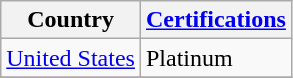<table class="wikitable">
<tr>
<th>Country</th>
<th><a href='#'>Certifications</a></th>
</tr>
<tr>
<td><a href='#'>United States</a></td>
<td>Platinum</td>
</tr>
<tr>
</tr>
</table>
